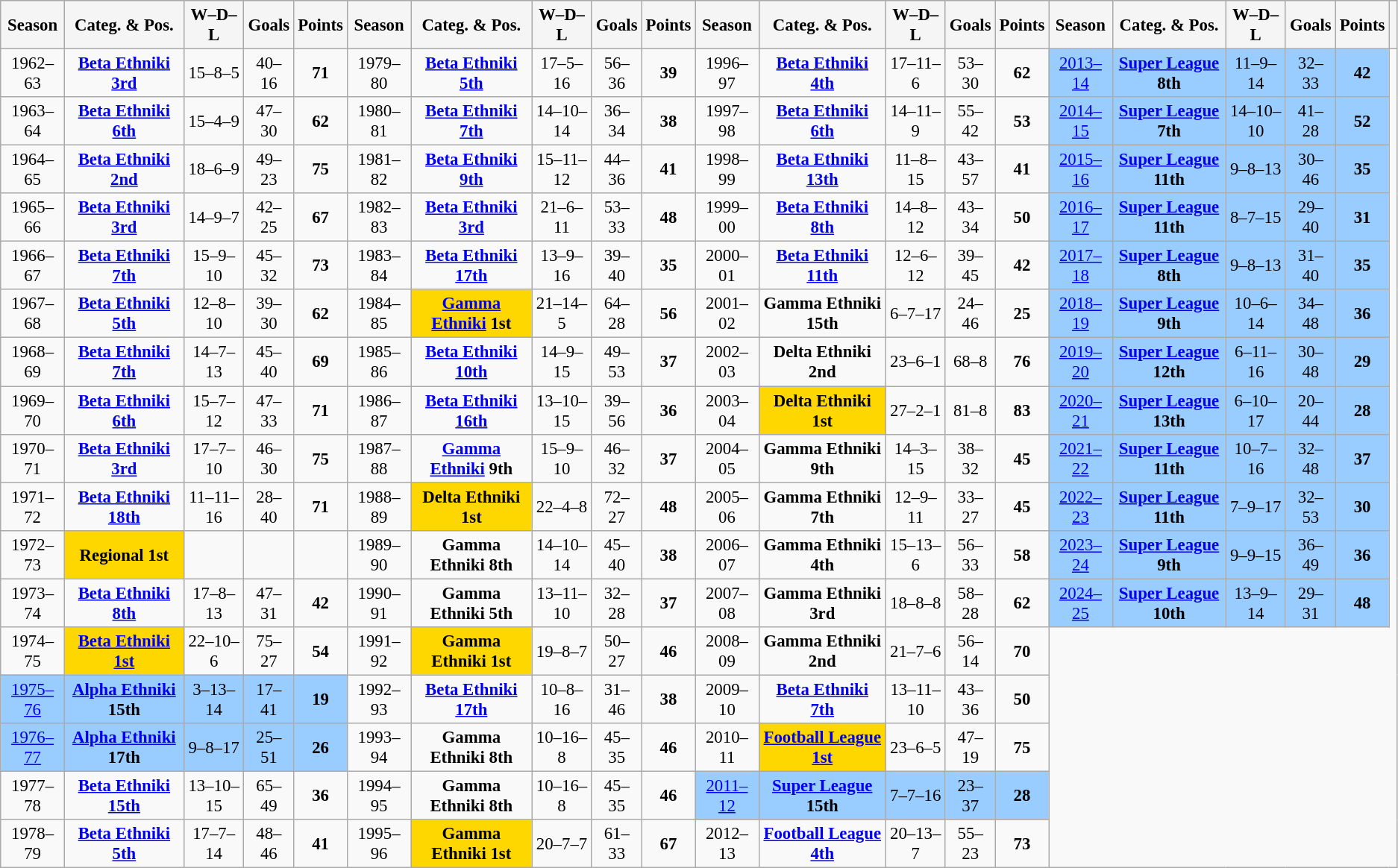<table class="wikitable" style="text-align: center; font-size:95%">
<tr style="text-align:center; background:#f5f5f5;">
<td><strong>Season</strong></td>
<td style="text-align:center; background:#f5f5f5;"><strong>Categ. & Pos.</strong></td>
<td style="text-align:center; background:#f5f5f5;"><strong>W–D–L</strong></td>
<td style="text-align:center; background:#f5f5f5;"><strong>Goals</strong></td>
<td style="text-align:center; background:#f5f5f5;"><strong>Points</strong></td>
<td style="text-align:center; background:#f5f5f5;"><strong>Season</strong></td>
<td style="text-align:center; background:#f5f5f5;"><strong>Categ. & Pos.</strong></td>
<td style="text-align:center; background:#f5f5f5;"><strong>W–D–L</strong></td>
<td style="text-align:center; background:#f5f5f5;"><strong>Goals</strong></td>
<td style="text-align:center; background:#f5f5f5;"><strong>Points</strong></td>
<td style="text-align:center; background:#f5f5f5;"><strong>Season</strong></td>
<td style="text-align:center; background:#f5f5f5;"><strong>Categ. & Pos.</strong></td>
<td style="text-align:center; background:#f5f5f5;"><strong>W–D–L</strong></td>
<td style="text-align:center; background:#f5f5f5;"><strong>Goals</strong></td>
<td style="text-align:center; background:#f5f5f5;"><strong>Points</strong></td>
<td style="text-align:center; background:#f5f5f5;"><strong>Season</strong></td>
<td style="text-align:center; background:#f5f5f5;"><strong>Categ. & Pos.</strong></td>
<td style="text-align:center; background:#f5f5f5;"><strong>W–D–L</strong></td>
<td style="text-align:center; background:#f5f5f5;"><strong>Goals</strong></td>
<td style="text-align:center; background:#f5f5f5;"><strong>Points</strong></td>
<td style="text-align:center; background:#f5f5f5;"></td>
</tr>
<tr>
<td style="text-align: center;">1962–63</td>
<td style="text-align: center;"><a href='#'><strong>Beta Ethniki 3rd</strong></a></td>
<td style="text-align: center;">15–8–5</td>
<td style="text-align: center;">40–16</td>
<td style="text-align: center;"><strong>71</strong></td>
<td style="text-align: center;">1979–80</td>
<td style="text-align: center;"><a href='#'><strong>Beta Ethniki 5th</strong></a></td>
<td style="text-align: center;">17–5–16</td>
<td style="text-align: center;">56–36</td>
<td style="text-align: center;"><strong>39</strong></td>
<td style="text-align: center;">1996–97</td>
<td style="text-align: center;"><a href='#'><strong>Beta Ethniki 4th</strong></a></td>
<td style="text-align: center;">17–11–6</td>
<td style="text-align: center;">53–30</td>
<td style="text-align: center;"><strong>62</strong></td>
<td style="background:#9acdff;"><a href='#'>2013–14</a></td>
<td style="background:#9acdff;"><strong><a href='#'>Super League</a> 8th</strong></td>
<td style="background:#9acdff;">11–9–14</td>
<td style="background:#9acdff;">32–33</td>
<td style="background:#9acdff;"><strong>42</strong></td>
</tr>
<tr>
<td style="text-align: center;">1963–64</td>
<td style="text-align: center;"><a href='#'><strong>Beta Ethniki 6th</strong></a></td>
<td style="text-align: center;">15–4–9</td>
<td style="text-align: center;">47–30</td>
<td style="text-align: center;"><strong>62</strong></td>
<td style="text-align: center;">1980–81</td>
<td style="text-align: center;"><a href='#'><strong>Beta Ethniki 7th</strong></a></td>
<td style="text-align: center;">14–10–14</td>
<td style="text-align: center;">36–34</td>
<td style="text-align: center;"><strong>38</strong></td>
<td style="text-align: center;">1997–98</td>
<td style="text-align: center;"><a href='#'><strong>Beta Ethniki 6th</strong></a></td>
<td style="text-align: center;">14–11–9</td>
<td style="text-align: center;">55–42</td>
<td style="text-align: center;"><strong>53</strong></td>
<td style="background:#9acdff;"><a href='#'>2014–15</a></td>
<td style="background:#9acdff;"><strong><a href='#'>Super League</a> 7th</strong></td>
<td style="background:#9acdff;">14–10–10</td>
<td style="background:#9acdff;">41–28</td>
<td style="background:#9acdff;"><strong>52</strong></td>
</tr>
<tr>
<td style="text-align: center;">1964–65</td>
<td style="text-align: center;"><a href='#'><strong>Beta Ethniki 2nd</strong></a></td>
<td style="text-align: center;">18–6–9</td>
<td style="text-align: center;">49–23</td>
<td style="text-align: center;"><strong>75</strong></td>
<td style="text-align: center;">1981–82</td>
<td style="text-align: center;"><a href='#'><strong>Beta Ethniki 9th</strong></a></td>
<td style="text-align: center;">15–11–12</td>
<td style="text-align: center;">44–36</td>
<td style="text-align: center;"><strong>41</strong></td>
<td style="text-align: center;">1998–99</td>
<td style="text-align: center;"><a href='#'><strong>Beta Ethniki 13th</strong></a></td>
<td style="text-align: center;">11–8–15</td>
<td style="text-align: center;">43–57</td>
<td style="text-align: center;"><strong>41</strong></td>
<td style="background:#9acdff;"><a href='#'>2015–16</a></td>
<td style="background:#9acdff;"><strong><a href='#'>Super League</a> 11th</strong></td>
<td style="background:#9acdff;">9–8–13</td>
<td style="background:#9acdff;">30–46</td>
<td style="background:#9acdff;"><strong>35</strong></td>
</tr>
<tr>
<td style="text-align: center;">1965–66</td>
<td style="text-align: center;"><a href='#'><strong>Beta Ethniki 3rd</strong></a></td>
<td style="text-align: center;">14–9–7</td>
<td style="text-align: center;">42–25</td>
<td style="text-align: center;"><strong>67</strong></td>
<td style="text-align: center;">1982–83</td>
<td style="text-align: center;"><a href='#'><strong>Beta Ethniki 3rd</strong></a></td>
<td style="text-align: center;">21–6–11</td>
<td style="text-align: center;">53–33</td>
<td style="text-align: center;"><strong>48</strong></td>
<td style="text-align: center;">1999–00</td>
<td style="text-align: center;"><a href='#'><strong>Beta Ethniki 8th</strong></a></td>
<td style="text-align: center;">14–8–12</td>
<td style="text-align: center;">43–34</td>
<td style="text-align: center;"><strong>50</strong></td>
<td style="background:#9acdff;"><a href='#'>2016–17</a></td>
<td style="background:#9acdff;"><strong><a href='#'>Super League</a> 11th</strong></td>
<td style="background:#9acdff;">8–7–15</td>
<td style="background:#9acdff;">29–40</td>
<td style="background:#9acdff;"><strong>31</strong></td>
</tr>
<tr>
<td style="text-align: center;">1966–67</td>
<td style="text-align: center;"><a href='#'><strong>Beta Ethniki 7th</strong></a></td>
<td style="text-align: center;">15–9–10</td>
<td style="text-align: center;">45–32</td>
<td style="text-align: center;"><strong>73</strong></td>
<td style="text-align: center;">1983–84</td>
<td style="text-align: center;"><a href='#'><strong>Beta Ethniki 17th</strong></a></td>
<td style="text-align: center;">13–9–16</td>
<td style="text-align: center;">39–40</td>
<td style="text-align: center;"><strong>35</strong></td>
<td style="text-align: center;">2000–01</td>
<td style="text-align: center;"><a href='#'><strong>Beta Ethniki 11th</strong></a></td>
<td style="text-align: center;">12–6–12</td>
<td style="text-align: center;">39–45</td>
<td style="text-align: center;"><strong>42</strong></td>
<td style="background:#9acdff;"><a href='#'>2017–18</a></td>
<td style="background:#9acdff;"><strong><a href='#'>Super League</a> 8th</strong></td>
<td style="background:#9acdff;">9–8–13</td>
<td style="background:#9acdff;">31–40</td>
<td style="background:#9acdff;"><strong>35</strong></td>
</tr>
<tr>
<td style="text-align: center;">1967–68</td>
<td style="text-align: center;"><a href='#'><strong>Beta Ethniki 5th</strong></a></td>
<td style="text-align: center;">12–8–10</td>
<td style="text-align: center;">39–30</td>
<td style="text-align: center;"><strong>62</strong></td>
<td style="text-align: center;">1984–85</td>
<td style="background:gold"><strong><a href='#'>Gamma Ethniki</a> 1st</strong></td>
<td style="text-align: center;">21–14–5</td>
<td style="text-align: center;">64–28</td>
<td style="text-align: center;"><strong>56</strong></td>
<td style="text-align: center;">2001–02</td>
<td style="text-align: center;"><strong>Gamma Ethniki 15th</strong></td>
<td style="text-align: center;">6–7–17</td>
<td style="text-align: center;">24–46</td>
<td style="text-align: center;"><strong>25</strong></td>
<td style="background:#9acdff;"><a href='#'>2018–19</a></td>
<td style="background:#9acdff;"><strong><a href='#'>Super League</a> 9th</strong></td>
<td style="background:#9acdff;">10–6–14</td>
<td style="background:#9acdff;">34–48</td>
<td style="background:#9acdff;"><strong>36</strong></td>
</tr>
<tr>
<td style="text-align: center;">1968–69</td>
<td style="text-align: center;"><a href='#'><strong>Beta Ethniki 7th</strong></a></td>
<td style="text-align: center;">14–7–13</td>
<td style="text-align: center;">45–40</td>
<td style="text-align: center;"><strong>69</strong></td>
<td style="text-align: center;">1985–86</td>
<td style="text-align: center;"><a href='#'><strong>Beta Ethniki 10th</strong></a></td>
<td style="text-align: center;">14–9–15</td>
<td style="text-align: center;">49–53</td>
<td style="text-align: center;"><strong>37</strong></td>
<td style="text-align: center;">2002–03</td>
<td style="text-align: center;"><strong>Delta Ethniki 2nd</strong></td>
<td style="text-align: center;">23–6–1</td>
<td style="text-align: center;">68–8</td>
<td style="text-align: center;"><strong>76</strong></td>
<td style="background:#9acdff;"><a href='#'>2019–20</a></td>
<td style="background:#9acdff;"><strong><a href='#'>Super League</a> 12th</strong></td>
<td style="background:#9acdff;">6–11–16</td>
<td style="background:#9acdff;">30–48</td>
<td style="background:#9acdff;"><strong>29</strong></td>
</tr>
<tr>
<td style="text-align: center;">1969–70</td>
<td style="text-align: center;"><a href='#'><strong>Beta Ethniki 6th</strong></a></td>
<td style="text-align: center;">15–7–12</td>
<td style="text-align: center;">47–33</td>
<td style="text-align: center;"><strong>71</strong></td>
<td style="text-align: center;">1986–87</td>
<td style="text-align: center;"><a href='#'><strong>Beta Ethniki 16th</strong></a></td>
<td style="text-align: center;">13–10–15</td>
<td style="text-align: center;">39–56</td>
<td style="text-align: center;"><strong>36</strong></td>
<td style="text-align: center;">2003–04</td>
<td style="background:gold"><strong>Delta Ethniki 1st</strong></td>
<td style="text-align: center;">27–2–1</td>
<td style="text-align: center;">81–8</td>
<td style="text-align: center;"><strong>83</strong></td>
<td style="background:#9acdff;"><a href='#'>2020–21</a></td>
<td style="background:#9acdff;"><strong><a href='#'>Super League</a> 13th</strong></td>
<td style="background:#9acdff;">6–10–17</td>
<td style="background:#9acdff;">20–44</td>
<td style="background:#9acdff;"><strong>28</strong></td>
</tr>
<tr>
<td style="text-align: center;">1970–71</td>
<td style="text-align: center;"><a href='#'><strong>Beta Ethniki 3rd</strong></a></td>
<td style="text-align: center;">17–7–10</td>
<td style="text-align: center;">46–30</td>
<td style="text-align: center;"><strong>75</strong></td>
<td style="text-align: center;">1987–88</td>
<td style="text-align: center;"><strong><a href='#'>Gamma Ethniki</a> 9th</strong></td>
<td style="text-align: center;">15–9–10</td>
<td style="text-align: center;">46–32</td>
<td style="text-align: center;"><strong>37</strong></td>
<td style="text-align: center;">2004–05</td>
<td style="text-align: center;"><strong>Gamma Ethniki 9th</strong></td>
<td style="text-align: center;">14–3–15</td>
<td style="text-align: center;">38–32</td>
<td style="text-align: center;"><strong>45</strong></td>
<td style="background:#9acdff;"><a href='#'>2021–22</a></td>
<td style="background:#9acdff;"><strong><a href='#'>Super League</a> 11th</strong></td>
<td style="background:#9acdff;">10–7–16</td>
<td style="background:#9acdff;">32–48</td>
<td style="background:#9acdff;"><strong>37</strong></td>
</tr>
<tr>
<td style="text-align: center;">1971–72</td>
<td style="text-align: center;"><a href='#'><strong>Beta Ethniki 18th</strong></a></td>
<td style="text-align: center;">11–11–16</td>
<td style="text-align: center;">28–40</td>
<td style="text-align: center;"><strong>71</strong></td>
<td style="text-align: center;">1988–89</td>
<td style="background:gold"><strong>Delta Ethniki 1st</strong></td>
<td style="text-align: center;">22–4–8</td>
<td style="text-align: center;">72–27</td>
<td style="text-align: center;"><strong>48</strong></td>
<td style="text-align: center;">2005–06</td>
<td style="text-align: center;"><strong>Gamma Ethniki 7th</strong></td>
<td style="text-align: center;">12–9–11</td>
<td style="text-align: center;">33–27</td>
<td style="text-align: center;"><strong>45</strong></td>
<td style="background:#9acdff;"><a href='#'>2022–23</a></td>
<td style="background:#9acdff;"><strong><a href='#'>Super League</a> 11th</strong></td>
<td style="background:#9acdff;">7–9–17</td>
<td style="background:#9acdff;">32–53</td>
<td style="background:#9acdff;"><strong>30</strong></td>
</tr>
<tr>
<td style="text-align: center;">1972–73</td>
<td style="background:gold"><strong>Regional 1st</strong></td>
<td style="text-align: center;"></td>
<td style="text-align: center;"></td>
<td style="text-align: center;"></td>
<td style="text-align: center;">1989–90</td>
<td style="text-align: center;"><strong>Gamma Ethniki 8th</strong></td>
<td style="text-align: center;">14–10–14</td>
<td style="text-align: center;">45–40</td>
<td style="text-align: center;"><strong>38</strong></td>
<td style="text-align: center;">2006–07</td>
<td style="text-align: center;"><strong>Gamma Ethniki 4th</strong></td>
<td style="text-align: center;">15–13–6</td>
<td style="text-align: center;">56–33</td>
<td style="text-align: center;"><strong>58</strong></td>
<td style="background:#9acdff;"><a href='#'>2023–24</a></td>
<td style="background:#9acdff;"><strong><a href='#'>Super League</a> 9th</strong></td>
<td style="background:#9acdff;">9–9–15</td>
<td style="background:#9acdff;">36–49</td>
<td style="background:#9acdff;"><strong>36</strong></td>
</tr>
<tr>
<td style="text-align: center;">1973–74</td>
<td style="text-align: center;"><a href='#'><strong>Beta Ethniki 8th</strong></a></td>
<td style="text-align: center;">17–8–13</td>
<td style="text-align: center;">47–31</td>
<td style="text-align: center;"><strong>42</strong></td>
<td style="text-align: center;">1990–91</td>
<td style="text-align: center;"><strong>Gamma Ethniki 5th</strong></td>
<td style="text-align: center;">13–11–10</td>
<td style="text-align: center;">32–28</td>
<td style="text-align: center;"><strong>37</strong></td>
<td style="text-align: center;">2007–08</td>
<td style="text-align: center;"><strong>Gamma Ethniki 3rd</strong></td>
<td style="text-align: center;">18–8–8</td>
<td style="text-align: center;">58–28</td>
<td style="text-align: center;"><strong>62</strong></td>
<td style="background:#9acdff;"><a href='#'>2024–25</a></td>
<td style="background:#9acdff;"><strong><a href='#'>Super League</a> 10th</strong></td>
<td style="background:#9acdff;">13–9–14</td>
<td style="background:#9acdff;">29–31</td>
<td style="background:#9acdff;"><strong>48</strong></td>
</tr>
<tr>
<td style="text-align: center;">1974–75</td>
<td style="background:gold"><a href='#'><strong>Beta Ethniki 1st</strong></a></td>
<td style="text-align: center;">22–10–6</td>
<td style="text-align: center;">75–27</td>
<td style="text-align: center;"><strong>54</strong></td>
<td style="text-align: center;">1991–92</td>
<td style="background:gold"><strong>Gamma Ethniki 1st</strong></td>
<td style="text-align: center;">19–8–7</td>
<td style="text-align: center;">50–27</td>
<td style="text-align: center;"><strong>46</strong></td>
<td style="text-align: center;">2008–09</td>
<td style="text-align: center;"><strong>Gamma Ethniki 2nd</strong></td>
<td style="text-align: center;">21–7–6</td>
<td style="text-align: center;">56–14</td>
<td style="text-align: center;"><strong>70</strong></td>
</tr>
<tr>
<td style="background:#9acdff;"><a href='#'>1975–76</a></td>
<td style="background:#9acdff;"><strong><a href='#'>Alpha Ethniki</a> 15th</strong></td>
<td style="background:#9acdff;">3–13–14</td>
<td style="background:#9acdff;">17–41</td>
<td style="background:#9acdff;"><strong>19</strong></td>
<td style="text-align: center;">1992–93</td>
<td style="text-align: center;"><a href='#'><strong>Beta Ethniki 17th</strong></a></td>
<td style="text-align: center;">10–8–16</td>
<td style="text-align: center;">31–46</td>
<td style="text-align: center;"><strong>38</strong></td>
<td style="text-align: center;">2009–10</td>
<td style="text-align: center;"><a href='#'><strong>Beta Ethniki 7th</strong></a></td>
<td style="text-align: center;">13–11–10</td>
<td style="text-align: center;">43–36</td>
<td style="text-align: center;"><strong>50</strong></td>
</tr>
<tr>
<td style="background:#9acdff;"><a href='#'>1976–77</a></td>
<td style="background:#9acdff;"><strong><a href='#'>Alpha Ethniki</a> 17th</strong></td>
<td style="background:#9acdff;">9–8–17</td>
<td style="background:#9acdff;">25–51</td>
<td style="background:#9acdff;"><strong>26</strong></td>
<td style="text-align: center;">1993–94</td>
<td style="text-align: center;"><strong>Gamma Ethniki 8th</strong></td>
<td style="text-align: center;">10–16–8</td>
<td style="text-align: center;">45–35</td>
<td style="text-align: center;"><strong>46</strong></td>
<td style="text-align: center;">2010–11</td>
<td style="background:gold"><a href='#'><strong>Football League 1st</strong></a></td>
<td style="text-align: center;">23–6–5</td>
<td style="text-align: center;">47–19</td>
<td style="text-align: center;"><strong>75</strong></td>
</tr>
<tr>
<td style="text-align: center;">1977–78</td>
<td style="text-align: center;"><a href='#'><strong>Beta Ethniki 15th</strong></a></td>
<td style="text-align: center;">13–10–15</td>
<td style="text-align: center;">65–49</td>
<td style="text-align: center;"><strong>36</strong></td>
<td style="text-align: center;">1994–95</td>
<td style="text-align: center;"><strong>Gamma Ethniki 8th</strong></td>
<td style="text-align: center;">10–16–8</td>
<td style="text-align: center;">45–35</td>
<td style="text-align: center;"><strong>46</strong></td>
<td style="background:#9acdff;"><a href='#'>2011–12</a></td>
<td style="background:#9acdff;"><strong><a href='#'>Super League</a> 15th</strong></td>
<td style="background:#9acdff;">7–7–16</td>
<td style="background:#9acdff;">23–37</td>
<td style="background:#9acdff;"><strong>28</strong></td>
</tr>
<tr>
<td style="text-align: center;">1978–79</td>
<td style="text-align: center;"><a href='#'><strong>Beta Ethniki 5th</strong></a></td>
<td style="text-align: center;">17–7–14</td>
<td style="text-align: center;">48–46</td>
<td style="text-align: center;"><strong>41</strong></td>
<td style="text-align: center;">1995–96</td>
<td style="background:gold"><strong>Gamma Ethniki 1st</strong></td>
<td style="text-align: center;">20–7–7</td>
<td style="text-align: center;">61–33</td>
<td style="text-align: center;"><strong>67</strong></td>
<td style="text-align: center;">2012–13</td>
<td style="text-align: center;"><a href='#'><strong>Football League 4th</strong></a></td>
<td style="text-align: center;">20–13–7</td>
<td style="text-align: center;">55–23</td>
<td style="text-align: center;"><strong>73</strong></td>
</tr>
</table>
